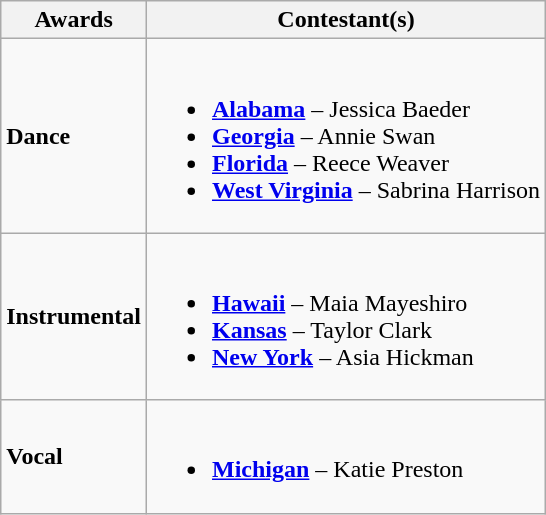<table class="wikitable">
<tr>
<th>Awards</th>
<th>Contestant(s)</th>
</tr>
<tr>
<td><strong>Dance</strong></td>
<td><br><ul><li> <strong><a href='#'>Alabama</a></strong> – Jessica Baeder</li><li> <strong><a href='#'>Georgia</a></strong> – Annie Swan</li><li> <strong><a href='#'>Florida</a></strong> – Reece Weaver</li><li> <strong><a href='#'>West Virginia</a></strong> – Sabrina Harrison</li></ul></td>
</tr>
<tr>
<td><strong>Instrumental</strong></td>
<td><br><ul><li> <strong><a href='#'>Hawaii</a></strong> – Maia Mayeshiro</li><li> <strong><a href='#'>Kansas</a></strong> – Taylor Clark</li><li> <strong><a href='#'>New York</a></strong> – Asia Hickman</li></ul></td>
</tr>
<tr>
<td><strong>Vocal</strong></td>
<td><br><ul><li> <strong><a href='#'>Michigan</a></strong> – Katie Preston</li></ul></td>
</tr>
</table>
